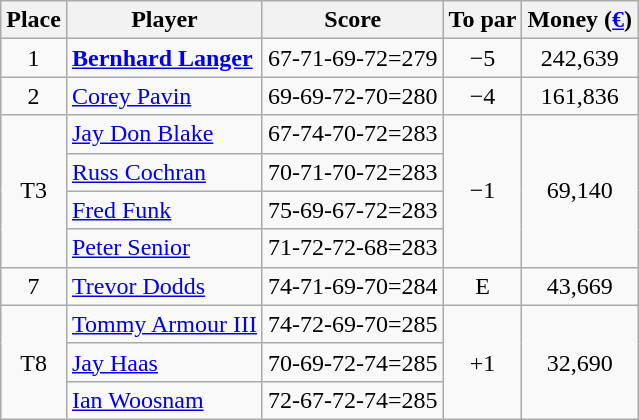<table class="wikitable">
<tr>
<th>Place</th>
<th>Player</th>
<th>Score</th>
<th>To par</th>
<th>Money (<a href='#'>€</a>)</th>
</tr>
<tr>
<td align=center>1</td>
<td> <strong><a href='#'>Bernhard Langer</a></strong></td>
<td>67-71-69-72=279</td>
<td align=center>−5</td>
<td align=center>242,639</td>
</tr>
<tr>
<td align=center>2</td>
<td> <a href='#'>Corey Pavin</a></td>
<td>69-69-72-70=280</td>
<td align=center>−4</td>
<td align=center>161,836</td>
</tr>
<tr>
<td rowspan=4 align=center>T3</td>
<td> <a href='#'>Jay Don Blake</a></td>
<td>67-74-70-72=283</td>
<td rowspan=4 align=center>−1</td>
<td rowspan=4 align=center>69,140</td>
</tr>
<tr>
<td> <a href='#'>Russ Cochran</a></td>
<td>70-71-70-72=283</td>
</tr>
<tr>
<td> <a href='#'>Fred Funk</a></td>
<td>75-69-67-72=283</td>
</tr>
<tr>
<td> <a href='#'>Peter Senior</a></td>
<td>71-72-72-68=283</td>
</tr>
<tr>
<td align=center>7</td>
<td> <a href='#'>Trevor Dodds</a></td>
<td>74-71-69-70=284</td>
<td align=center>E</td>
<td align=center>43,669</td>
</tr>
<tr>
<td rowspan=3 align=center>T8</td>
<td> <a href='#'>Tommy Armour III</a></td>
<td>74-72-69-70=285</td>
<td rowspan=3 align=center>+1</td>
<td rowspan=3 align=center>32,690</td>
</tr>
<tr>
<td> <a href='#'>Jay Haas</a></td>
<td>70-69-72-74=285</td>
</tr>
<tr>
<td> <a href='#'>Ian Woosnam</a></td>
<td>72-67-72-74=285</td>
</tr>
</table>
